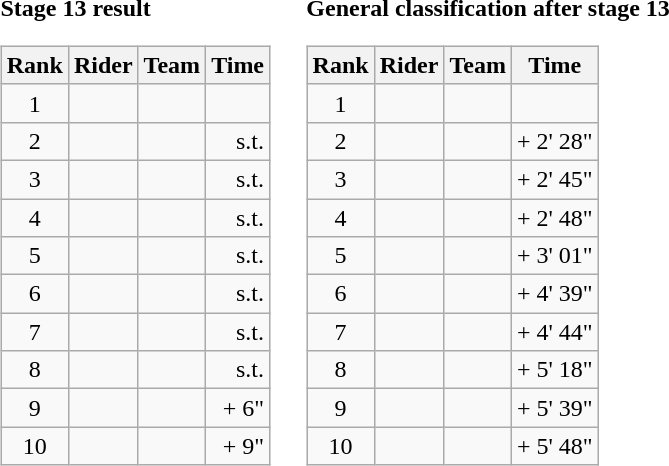<table>
<tr>
<td><strong>Stage 13 result</strong><br><table class="wikitable">
<tr>
<th scope="col">Rank</th>
<th scope="col">Rider</th>
<th scope="col">Team</th>
<th scope="col">Time</th>
</tr>
<tr>
<td style="text-align:center;">1</td>
<td></td>
<td></td>
<td style="text-align:right;"></td>
</tr>
<tr>
<td style="text-align:center;">2</td>
<td> </td>
<td></td>
<td style="text-align:right;">s.t.</td>
</tr>
<tr>
<td style="text-align:center;">3</td>
<td></td>
<td></td>
<td style="text-align:right;">s.t.</td>
</tr>
<tr>
<td style="text-align:center;">4</td>
<td></td>
<td></td>
<td style="text-align:right;">s.t.</td>
</tr>
<tr>
<td style="text-align:center;">5</td>
<td></td>
<td></td>
<td style="text-align:right;">s.t.</td>
</tr>
<tr>
<td style="text-align:center;">6</td>
<td></td>
<td></td>
<td style="text-align:right;">s.t.</td>
</tr>
<tr>
<td style="text-align:center;">7</td>
<td></td>
<td></td>
<td style="text-align:right;">s.t.</td>
</tr>
<tr>
<td style="text-align:center;">8</td>
<td></td>
<td></td>
<td style="text-align:right;">s.t.</td>
</tr>
<tr>
<td style="text-align:center;">9</td>
<td></td>
<td></td>
<td style="text-align:right;">+ 6"</td>
</tr>
<tr>
<td style="text-align:center;">10</td>
<td></td>
<td></td>
<td style="text-align:right;">+ 9"</td>
</tr>
</table>
</td>
<td></td>
<td><strong>General classification after stage 13</strong><br><table class="wikitable">
<tr>
<th scope="col">Rank</th>
<th scope="col">Rider</th>
<th scope="col">Team</th>
<th scope="col">Time</th>
</tr>
<tr>
<td style="text-align:center;">1</td>
<td> </td>
<td></td>
<td style="text-align:right;"></td>
</tr>
<tr>
<td style="text-align:center;">2</td>
<td></td>
<td></td>
<td style="text-align:right;">+ 2' 28"</td>
</tr>
<tr>
<td style="text-align:center;">3</td>
<td> </td>
<td></td>
<td style="text-align:right;">+ 2' 45"</td>
</tr>
<tr>
<td style="text-align:center;">4</td>
<td> </td>
<td></td>
<td style="text-align:right;">+ 2' 48"</td>
</tr>
<tr>
<td style="text-align:center;">5</td>
<td></td>
<td></td>
<td style="text-align:right;">+ 3' 01"</td>
</tr>
<tr>
<td style="text-align:center;">6</td>
<td></td>
<td></td>
<td style="text-align:right;">+ 4' 39"</td>
</tr>
<tr>
<td style="text-align:center;">7</td>
<td> </td>
<td></td>
<td style="text-align:right;">+ 4' 44"</td>
</tr>
<tr>
<td style="text-align:center;">8</td>
<td></td>
<td></td>
<td style="text-align:right;">+ 5' 18"</td>
</tr>
<tr>
<td style="text-align:center;">9</td>
<td></td>
<td></td>
<td style="text-align:right;">+ 5' 39"</td>
</tr>
<tr>
<td style="text-align:center;">10</td>
<td></td>
<td></td>
<td style="text-align:right;">+ 5' 48"</td>
</tr>
</table>
</td>
</tr>
</table>
